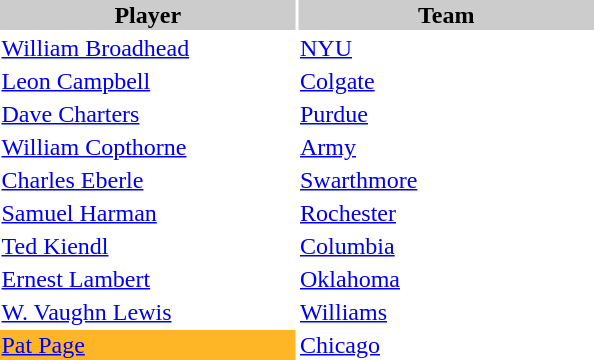<table style="width:400px" "border:'1' 'solid' 'gray'">
<tr>
<th style="background:#CCCCCC;width:50%">Player</th>
<th style="background:#CCCCCC;width:50%">Team</th>
</tr>
<tr>
<td><a href='#'>William Broadhead</a></td>
<td><a href='#'>NYU</a></td>
</tr>
<tr>
<td><a href='#'>Leon Campbell</a></td>
<td><a href='#'>Colgate</a></td>
</tr>
<tr>
<td><a href='#'>Dave Charters</a></td>
<td><a href='#'>Purdue</a></td>
</tr>
<tr>
<td><a href='#'>William Copthorne</a></td>
<td><a href='#'>Army</a></td>
</tr>
<tr>
<td><a href='#'>Charles Eberle</a></td>
<td><a href='#'>Swarthmore</a></td>
</tr>
<tr>
<td><a href='#'>Samuel Harman</a></td>
<td><a href='#'>Rochester</a></td>
</tr>
<tr>
<td><a href='#'>Ted Kiendl</a></td>
<td><a href='#'>Columbia</a></td>
</tr>
<tr>
<td><a href='#'>Ernest Lambert</a></td>
<td><a href='#'>Oklahoma</a></td>
</tr>
<tr>
<td><a href='#'>W. Vaughn Lewis</a></td>
<td><a href='#'>Williams</a></td>
</tr>
<tr>
<td style="background-color:#ffb626"><a href='#'>Pat Page</a></td>
<td><a href='#'>Chicago</a></td>
</tr>
</table>
